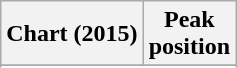<table class="wikitable sortable plainrowheaders" style="text-align:center">
<tr>
<th>Chart (2015)</th>
<th>Peak<br> position</th>
</tr>
<tr>
</tr>
<tr>
</tr>
<tr>
</tr>
<tr>
</tr>
<tr>
</tr>
</table>
